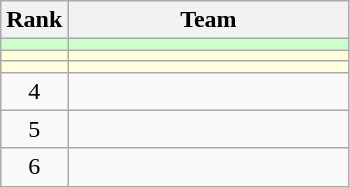<table class=wikitable style="text-align:center;">
<tr>
<th>Rank</th>
<th width=180>Team</th>
</tr>
<tr bgcolor=ccffcc>
<td></td>
<td align=left></td>
</tr>
<tr bgcolor=#ffffdd>
<td></td>
<td align=left></td>
</tr>
<tr bgcolor=#ffffdd>
<td></td>
<td align=left></td>
</tr>
<tr>
<td>4</td>
<td align=left></td>
</tr>
<tr>
<td>5</td>
<td align=left></td>
</tr>
<tr>
<td>6</td>
<td align=left></td>
</tr>
</table>
